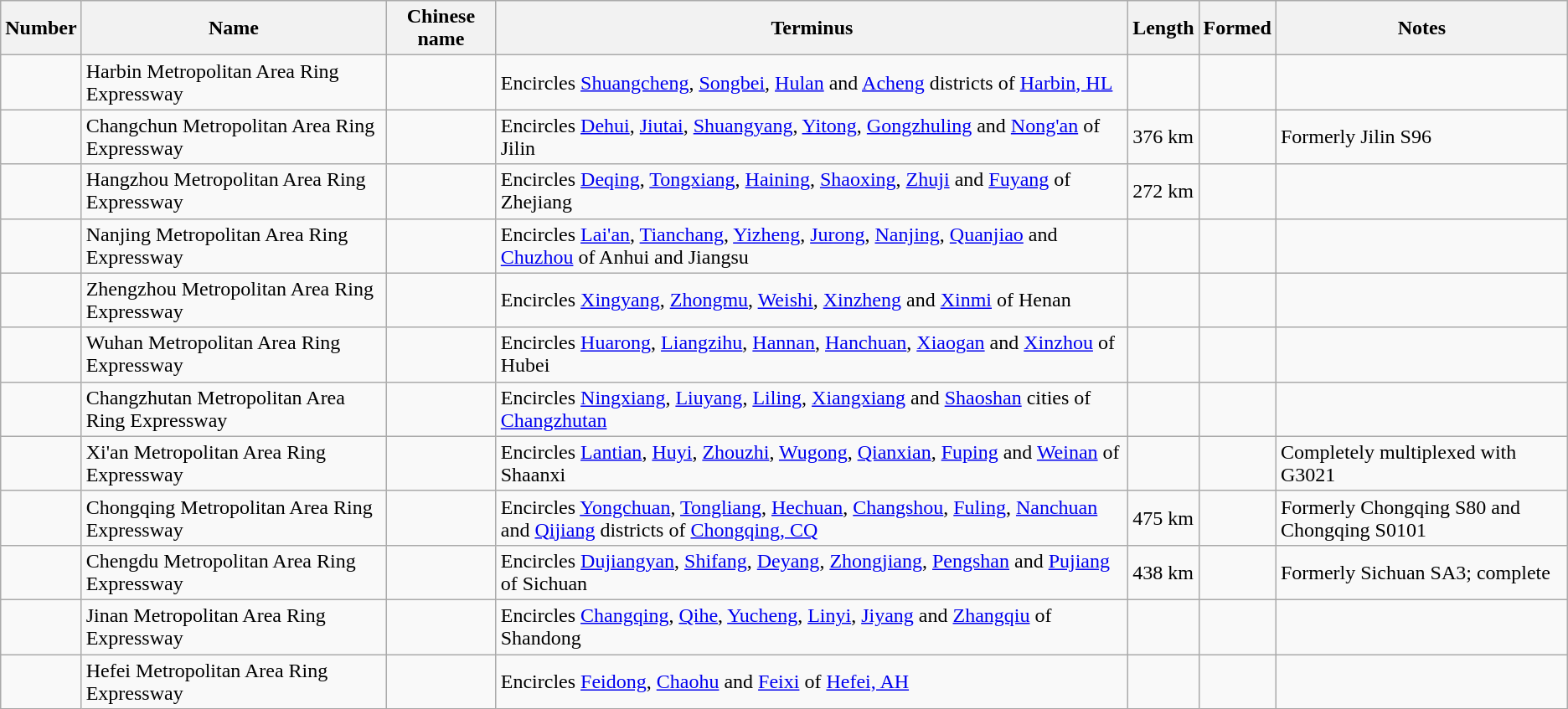<table class="wikitable spo">
<tr>
<th>Number</th>
<th>Name</th>
<th>Chinese name</th>
<th>Terminus</th>
<th>Length</th>
<th>Formed</th>
<th>Notes</th>
</tr>
<tr>
<td></td>
<td>Harbin Metropolitan Area Ring Expressway</td>
<td></td>
<td>Encircles <a href='#'>Shuangcheng</a>, <a href='#'>Songbei</a>, <a href='#'>Hulan</a> and <a href='#'>Acheng</a> districts of <a href='#'>Harbin, HL</a></td>
<td></td>
<td></td>
<td></td>
</tr>
<tr>
<td></td>
<td>Changchun Metropolitan Area Ring Expressway</td>
<td></td>
<td>Encircles <a href='#'>Dehui</a>, <a href='#'>Jiutai</a>, <a href='#'>Shuangyang</a>, <a href='#'>Yitong</a>, <a href='#'>Gongzhuling</a> and <a href='#'>Nong'an</a> of Jilin</td>
<td>376 km</td>
<td></td>
<td>Formerly Jilin S96</td>
</tr>
<tr>
<td></td>
<td>Hangzhou Metropolitan Area Ring Expressway</td>
<td></td>
<td>Encircles <a href='#'>Deqing</a>, <a href='#'>Tongxiang</a>, <a href='#'>Haining</a>, <a href='#'>Shaoxing</a>, <a href='#'>Zhuji</a> and <a href='#'>Fuyang</a> of Zhejiang</td>
<td>272 km</td>
<td></td>
<td></td>
</tr>
<tr>
<td></td>
<td>Nanjing Metropolitan Area Ring Expressway</td>
<td></td>
<td>Encircles <a href='#'>Lai'an</a>, <a href='#'>Tianchang</a>, <a href='#'>Yizheng</a>, <a href='#'>Jurong</a>, <a href='#'>Nanjing</a>, <a href='#'>Quanjiao</a> and <a href='#'>Chuzhou</a> of Anhui and Jiangsu</td>
<td></td>
<td></td>
<td></td>
</tr>
<tr>
<td></td>
<td>Zhengzhou Metropolitan Area Ring Expressway</td>
<td></td>
<td>Encircles <a href='#'>Xingyang</a>, <a href='#'>Zhongmu</a>, <a href='#'>Weishi</a>, <a href='#'>Xinzheng</a> and <a href='#'>Xinmi</a> of Henan</td>
<td></td>
<td></td>
<td></td>
</tr>
<tr>
<td></td>
<td>Wuhan Metropolitan Area Ring Expressway</td>
<td></td>
<td>Encircles <a href='#'>Huarong</a>, <a href='#'>Liangzihu</a>, <a href='#'>Hannan</a>, <a href='#'>Hanchuan</a>, <a href='#'>Xiaogan</a> and <a href='#'>Xinzhou</a> of Hubei</td>
<td></td>
<td></td>
<td></td>
</tr>
<tr>
<td></td>
<td>Changzhutan Metropolitan Area Ring Expressway</td>
<td></td>
<td>Encircles <a href='#'>Ningxiang</a>, <a href='#'>Liuyang</a>, <a href='#'>Liling</a>, <a href='#'>Xiangxiang</a> and <a href='#'>Shaoshan</a> cities of <a href='#'>Changzhutan</a></td>
<td></td>
<td></td>
<td></td>
</tr>
<tr>
<td></td>
<td>Xi'an Metropolitan Area Ring Expressway</td>
<td></td>
<td>Encircles <a href='#'>Lantian</a>, <a href='#'>Huyi</a>, <a href='#'>Zhouzhi</a>, <a href='#'>Wugong</a>, <a href='#'>Qianxian</a>, <a href='#'>Fuping</a> and <a href='#'>Weinan</a> of Shaanxi</td>
<td></td>
<td></td>
<td>Completely multiplexed with G3021</td>
</tr>
<tr>
<td></td>
<td>Chongqing Metropolitan Area Ring Expressway</td>
<td></td>
<td>Encircles <a href='#'>Yongchuan</a>, <a href='#'>Tongliang</a>, <a href='#'>Hechuan</a>, <a href='#'>Changshou</a>, <a href='#'>Fuling</a>, <a href='#'>Nanchuan</a> and <a href='#'>Qijiang</a> districts of <a href='#'>Chongqing, CQ</a></td>
<td>475 km</td>
<td></td>
<td>Formerly Chongqing S80 and Chongqing S0101</td>
</tr>
<tr>
<td></td>
<td>Chengdu Metropolitan Area Ring Expressway</td>
<td></td>
<td>Encircles <a href='#'>Dujiangyan</a>, <a href='#'>Shifang</a>, <a href='#'>Deyang</a>, <a href='#'>Zhongjiang</a>, <a href='#'>Pengshan</a> and <a href='#'>Pujiang</a> of Sichuan</td>
<td>438 km</td>
<td></td>
<td>Formerly Sichuan SA3; complete</td>
</tr>
<tr>
<td></td>
<td>Jinan Metropolitan Area Ring Expressway</td>
<td></td>
<td>Encircles <a href='#'>Changqing</a>, <a href='#'>Qihe</a>, <a href='#'>Yucheng</a>, <a href='#'>Linyi</a>, <a href='#'>Jiyang</a> and <a href='#'>Zhangqiu</a> of Shandong</td>
<td></td>
<td></td>
<td></td>
</tr>
<tr>
<td></td>
<td>Hefei Metropolitan Area Ring Expressway</td>
<td></td>
<td>Encircles <a href='#'>Feidong</a>, <a href='#'>Chaohu</a> and <a href='#'>Feixi</a> of <a href='#'>Hefei, AH</a></td>
<td></td>
<td></td>
<td></td>
</tr>
</table>
